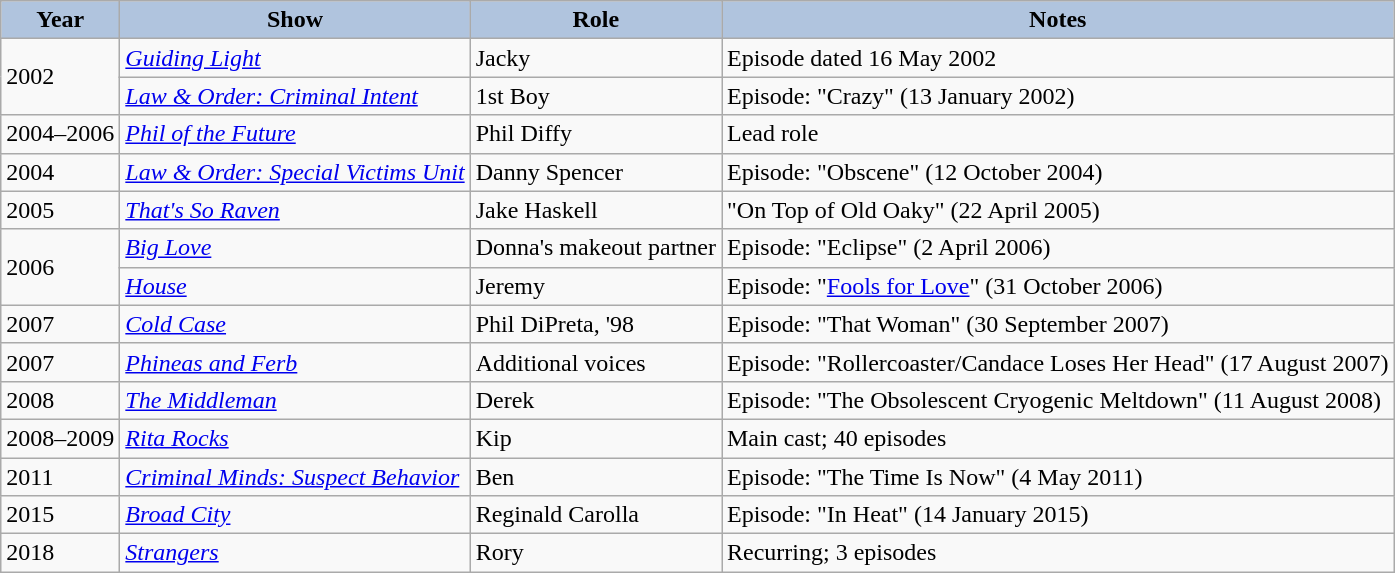<table class="wikitable">
<tr>
<th scope="col" style="background:#B0C4DE;">Year</th>
<th scope="col" style="background:#B0C4DE;">Show</th>
<th scope="col" style="background:#B0C4DE;">Role</th>
<th scope="col" style="background:#B0C4DE;">Notes</th>
</tr>
<tr>
<td rowspan="2">2002</td>
<td><em><a href='#'>Guiding Light</a></em></td>
<td>Jacky</td>
<td>Episode dated 16 May 2002</td>
</tr>
<tr>
<td><em><a href='#'>Law & Order: Criminal Intent</a></em></td>
<td>1st Boy</td>
<td>Episode: "Crazy" (13 January 2002)</td>
</tr>
<tr>
<td>2004–2006</td>
<td><em><a href='#'>Phil of the Future</a></em></td>
<td>Phil Diffy</td>
<td>Lead role</td>
</tr>
<tr>
<td>2004</td>
<td><em><a href='#'>Law & Order: Special Victims Unit</a></em></td>
<td>Danny Spencer</td>
<td>Episode: "Obscene" (12 October 2004)</td>
</tr>
<tr>
<td>2005</td>
<td><em><a href='#'>That's So Raven</a></em></td>
<td>Jake Haskell</td>
<td>"On Top of Old Oaky" (22 April 2005)</td>
</tr>
<tr>
<td rowspan="2">2006</td>
<td><em><a href='#'>Big Love</a></em></td>
<td>Donna's makeout partner</td>
<td>Episode: "Eclipse" (2 April 2006)</td>
</tr>
<tr>
<td><em><a href='#'>House</a></em></td>
<td>Jeremy</td>
<td>Episode: "<a href='#'>Fools for Love</a>" (31 October 2006)</td>
</tr>
<tr>
<td>2007</td>
<td><em><a href='#'>Cold Case</a></em></td>
<td>Phil DiPreta, '98</td>
<td>Episode: "That Woman" (30 September 2007)</td>
</tr>
<tr>
<td>2007</td>
<td><em><a href='#'>Phineas and Ferb</a></em></td>
<td>Additional voices</td>
<td>Episode: "Rollercoaster/Candace Loses Her Head" (17 August 2007)</td>
</tr>
<tr>
<td>2008</td>
<td><em><a href='#'>The Middleman</a></em></td>
<td>Derek</td>
<td>Episode: "The Obsolescent Cryogenic Meltdown" (11 August 2008)</td>
</tr>
<tr>
<td>2008–2009</td>
<td><em><a href='#'>Rita Rocks</a></em></td>
<td>Kip</td>
<td>Main cast; 40 episodes</td>
</tr>
<tr>
<td>2011</td>
<td><em><a href='#'>Criminal Minds: Suspect Behavior</a></em></td>
<td>Ben</td>
<td>Episode: "The Time Is Now" (4 May 2011)</td>
</tr>
<tr>
<td>2015</td>
<td><em><a href='#'>Broad City</a></em></td>
<td>Reginald Carolla</td>
<td>Episode: "In Heat" (14 January 2015)</td>
</tr>
<tr>
<td>2018</td>
<td><em><a href='#'>Strangers</a></em></td>
<td>Rory</td>
<td>Recurring; 3 episodes</td>
</tr>
</table>
